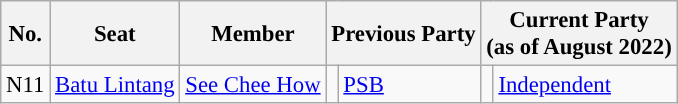<table class="wikitable sortable mw-collapsible mw-collapsed" style="font-size:95%;">
<tr>
<th scope="col">No.</th>
<th scope="col">Seat</th>
<th scope="col">Member</th>
<th colspan="2" scope="col">Previous Party</th>
<th colspan="2" scope="col">Current Party<br>(as of August 2022)</th>
</tr>
<tr>
<td>N11</td>
<td><a href='#'>Batu Lintang</a></td>
<td><a href='#'>See Chee How</a></td>
<td width="1"></td>
<td><a href='#'>PSB</a></td>
<td width="1"></td>
<td><a href='#'>Independent</a></td>
</tr>
</table>
